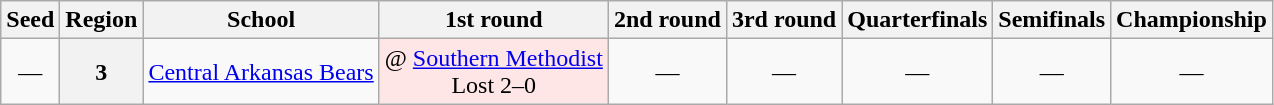<table class="sortable wikitable" style="white-space:nowrap; text-align:center; ">
<tr>
<th>Seed</th>
<th>Region</th>
<th>School</th>
<th>1st round</th>
<th>2nd round</th>
<th>3rd round</th>
<th>Quarterfinals</th>
<th>Semifinals</th>
<th>Championship</th>
</tr>
<tr>
<td>—</td>
<th>3</th>
<td><a href='#'>Central Arkansas Bears</a></td>
<td style="background:#FFE6E6;">@ <a href='#'>Southern Methodist</a><br>Lost 2–0</td>
<td>—</td>
<td>—</td>
<td>—</td>
<td>—</td>
<td>—</td>
</tr>
</table>
